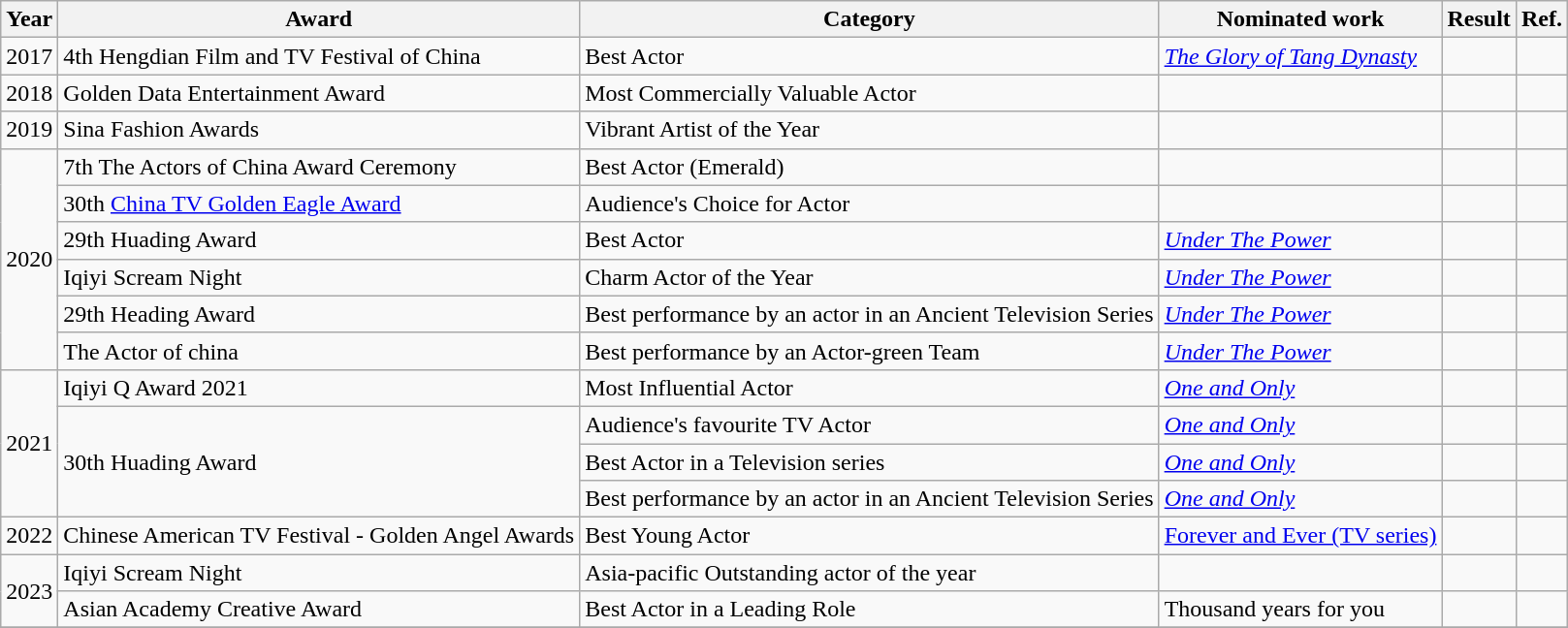<table class="wikitable">
<tr>
<th>Year</th>
<th>Award</th>
<th>Category</th>
<th>Nominated work</th>
<th>Result</th>
<th>Ref.</th>
</tr>
<tr>
<td>2017</td>
<td>4th Hengdian Film and TV Festival of China</td>
<td>Best Actor</td>
<td><em><a href='#'>The Glory of Tang Dynasty</a></em></td>
<td></td>
<td></td>
</tr>
<tr>
<td>2018</td>
<td>Golden Data Entertainment Award</td>
<td>Most Commercially Valuable Actor</td>
<td></td>
<td></td>
<td></td>
</tr>
<tr>
<td>2019</td>
<td>Sina Fashion Awards</td>
<td>Vibrant Artist of the Year</td>
<td></td>
<td></td>
<td></td>
</tr>
<tr>
<td rowspan="6">2020</td>
<td>7th The Actors of China Award Ceremony</td>
<td>Best Actor (Emerald)</td>
<td></td>
<td></td>
<td></td>
</tr>
<tr>
<td>30th <a href='#'>China TV Golden Eagle Award</a></td>
<td>Audience's Choice for Actor</td>
<td></td>
<td></td>
<td></td>
</tr>
<tr>
<td>29th Huading Award</td>
<td>Best Actor</td>
<td><em><a href='#'>Under The Power</a></em></td>
<td></td>
<td></td>
</tr>
<tr>
<td>Iqiyi Scream Night</td>
<td>Charm Actor of the Year</td>
<td><em><a href='#'>Under The Power</a></em></td>
<td></td>
<td></td>
</tr>
<tr>
<td>29th Heading Award</td>
<td>Best performance by an actor in an Ancient Television Series</td>
<td><em><a href='#'>Under The Power</a></em></td>
<td></td>
<td></td>
</tr>
<tr>
<td>The Actor of china</td>
<td>Best performance by an  Actor-green Team</td>
<td><em><a href='#'>Under The Power</a></em></td>
<td></td>
<td></td>
</tr>
<tr>
<td rowspan="4">2021</td>
<td>Iqiyi Q Award 2021</td>
<td>Most Influential Actor</td>
<td><em><a href='#'>One and Only</a></em></td>
<td></td>
<td></td>
</tr>
<tr>
<td rowspan="3">30th Huading Award</td>
<td>Audience's favourite TV Actor</td>
<td><em><a href='#'>One and Only</a></em></td>
<td></td>
<td></td>
</tr>
<tr>
<td>Best Actor in a Television series</td>
<td><em><a href='#'>One and Only</a></em></td>
<td></td>
<td></td>
</tr>
<tr>
<td>Best performance by an actor in an Ancient Television Series</td>
<td><em><a href='#'>One and Only</a></em></td>
<td></td>
<td></td>
</tr>
<tr>
<td>2022</td>
<td>Chinese American TV Festival - Golden Angel Awards</td>
<td>Best Young Actor</td>
<td><a href='#'>Forever and Ever (TV series)</a></td>
<td></td>
<td></td>
</tr>
<tr>
<td rowspan="2">2023</td>
<td>Iqiyi Scream Night</td>
<td>Asia-pacific Outstanding actor of the year</td>
<td></td>
<td></td>
<td></td>
</tr>
<tr>
<td>Asian Academy Creative Award</td>
<td>Best Actor in a Leading Role</td>
<td>Thousand years for you</td>
<td></td>
<td></td>
</tr>
<tr>
</tr>
</table>
